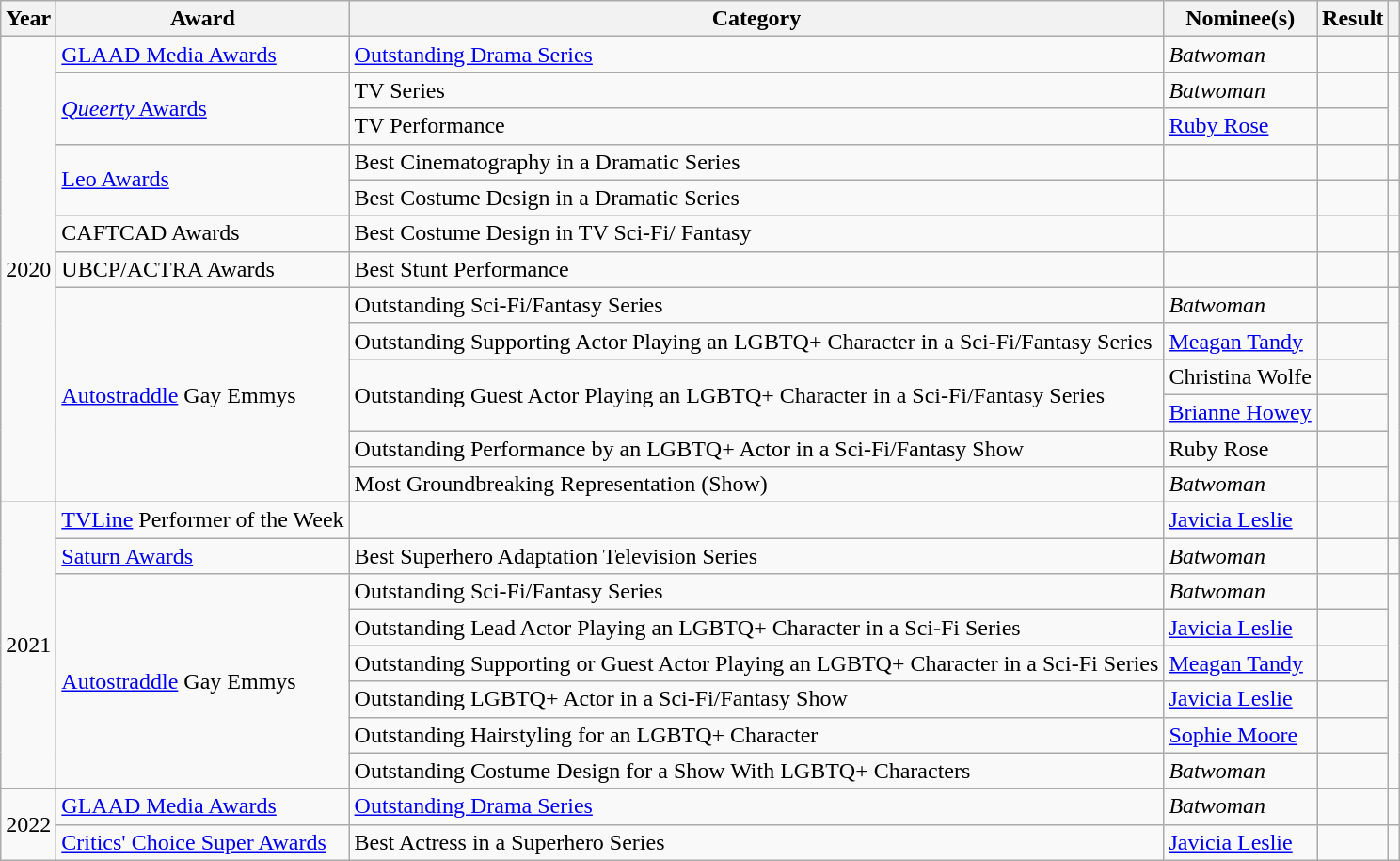<table class="wikitable sortable plainrowheaders">
<tr>
<th scope="col">Year</th>
<th scope="col">Award</th>
<th scope="col">Category</th>
<th scope="col">Nominee(s)</th>
<th scope="col">Result</th>
<th scope="col" class="unsortable"></th>
</tr>
<tr>
<td rowspan="13" scope="row">2020</td>
<td><a href='#'>GLAAD Media Awards</a></td>
<td><a href='#'>Outstanding Drama Series</a></td>
<td><em>Batwoman</em></td>
<td></td>
<td style="text-align:center;"></td>
</tr>
<tr>
<td rowspan="2"><a href='#'><em>Queerty</em> Awards</a></td>
<td>TV Series</td>
<td><em>Batwoman</em></td>
<td></td>
<td rowspan="2" style="text-align:center;"><br></td>
</tr>
<tr>
<td>TV Performance</td>
<td><a href='#'>Ruby Rose</a></td>
<td></td>
</tr>
<tr>
<td rowspan="2"><a href='#'>Leo Awards</a></td>
<td>Best Cinematography in a Dramatic Series</td>
<td></td>
<td></td>
<td></td>
</tr>
<tr>
<td>Best Costume Design in a Dramatic Series</td>
<td></td>
<td></td>
<td></td>
</tr>
<tr>
<td>CAFTCAD Awards</td>
<td>Best Costume Design in TV Sci-Fi/ Fantasy</td>
<td></td>
<td></td>
<td></td>
</tr>
<tr>
<td>UBCP/ACTRA Awards</td>
<td>Best Stunt Performance</td>
<td></td>
<td></td>
<td></td>
</tr>
<tr>
<td rowspan="6"><a href='#'>Autostraddle</a> Gay Emmys</td>
<td>Outstanding Sci-Fi/Fantasy Series</td>
<td><em>Batwoman</em></td>
<td></td>
<td rowspan="6" style="text-align:center;"></td>
</tr>
<tr>
<td>Outstanding Supporting Actor Playing an LGBTQ+ Character in a Sci-Fi/Fantasy Series</td>
<td><a href='#'>Meagan Tandy</a></td>
<td></td>
</tr>
<tr>
<td rowspan="2">Outstanding Guest Actor Playing an LGBTQ+ Character in a Sci-Fi/Fantasy Series</td>
<td>Christina Wolfe</td>
<td></td>
</tr>
<tr>
<td><a href='#'>Brianne Howey</a></td>
<td></td>
</tr>
<tr>
<td>Outstanding Performance by an LGBTQ+ Actor in a Sci-Fi/Fantasy Show</td>
<td>Ruby Rose</td>
<td></td>
</tr>
<tr>
<td>Most Groundbreaking Representation (Show)</td>
<td><em>Batwoman</em></td>
<td></td>
</tr>
<tr>
<td rowspan="8" scope="row">2021</td>
<td><a href='#'>TVLine</a> Performer of the Week</td>
<td></td>
<td><a href='#'>Javicia Leslie</a></td>
<td></td>
<td style="text-align:center;"></td>
</tr>
<tr>
<td><a href='#'>Saturn Awards</a></td>
<td>Best Superhero Adaptation Television Series</td>
<td><em>Batwoman</em></td>
<td></td>
<td style="text-align:center;"></td>
</tr>
<tr>
<td rowspan="6"><a href='#'>Autostraddle</a> Gay Emmys</td>
<td>Outstanding Sci-Fi/Fantasy Series</td>
<td><em>Batwoman</em></td>
<td></td>
<td rowspan="6" style="text-align:center;"></td>
</tr>
<tr>
<td>Outstanding Lead Actor Playing an LGBTQ+ Character in a Sci-Fi Series</td>
<td><a href='#'>Javicia Leslie</a></td>
<td></td>
</tr>
<tr>
<td>Outstanding Supporting or Guest Actor Playing an LGBTQ+ Character in a Sci-Fi Series</td>
<td><a href='#'>Meagan Tandy</a></td>
<td></td>
</tr>
<tr>
<td>Outstanding LGBTQ+ Actor in a Sci-Fi/Fantasy Show</td>
<td><a href='#'>Javicia Leslie</a></td>
<td></td>
</tr>
<tr>
<td>Outstanding Hairstyling for an LGBTQ+ Character</td>
<td><a href='#'>Sophie Moore</a></td>
<td></td>
</tr>
<tr>
<td>Outstanding Costume Design for a Show With LGBTQ+ Characters</td>
<td><em>Batwoman</em></td>
<td></td>
</tr>
<tr>
<td rowspan="2" scope="row">2022</td>
<td><a href='#'>GLAAD Media Awards</a></td>
<td><a href='#'>Outstanding Drama Series</a></td>
<td><em>Batwoman</em></td>
<td></td>
<td style="text-align:center;"></td>
</tr>
<tr>
<td><a href='#'>Critics' Choice Super Awards</a></td>
<td>Best Actress in a Superhero Series</td>
<td><a href='#'>Javicia Leslie</a></td>
<td></td>
<td style="text-align:center;"></td>
</tr>
</table>
